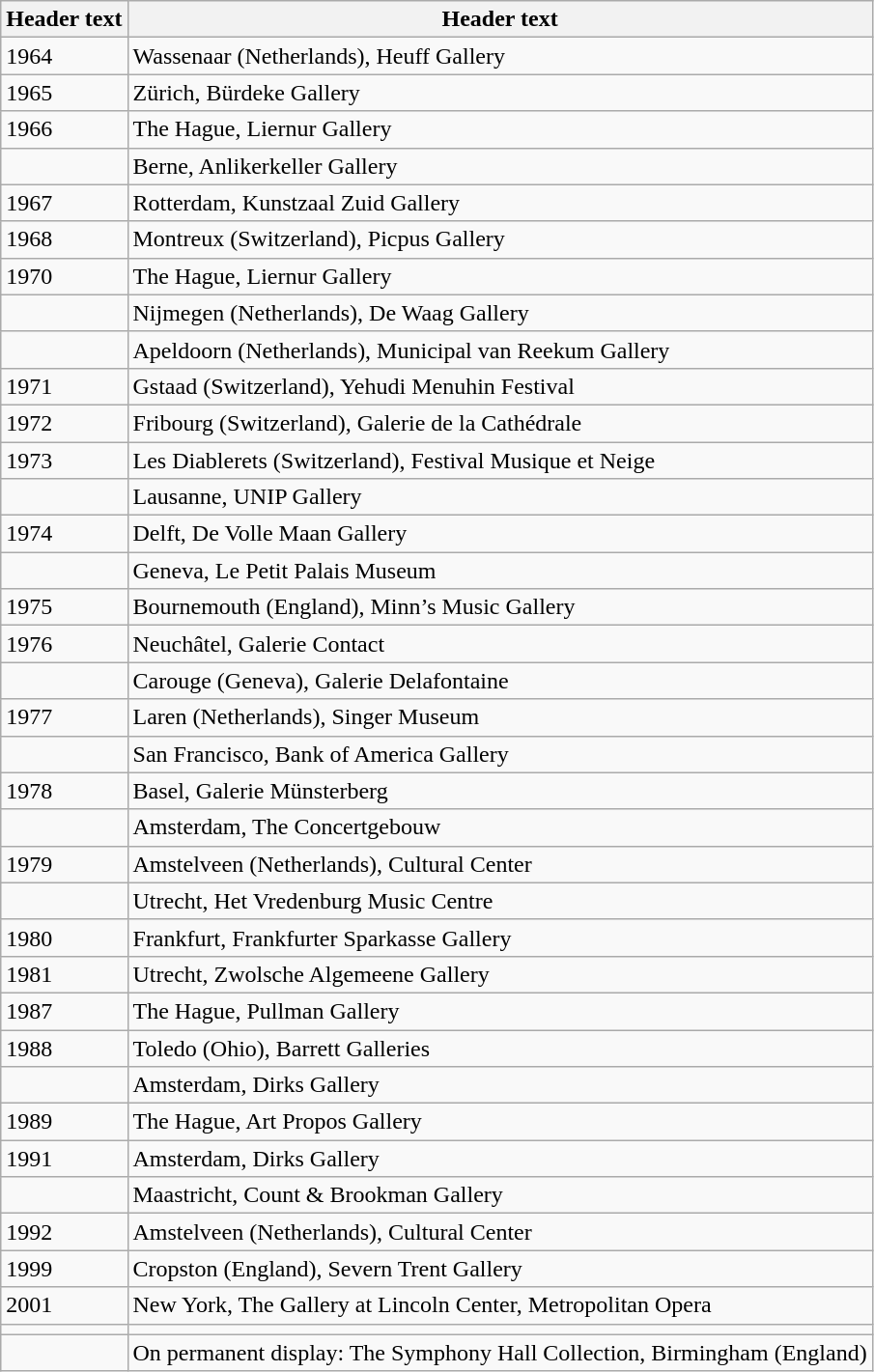<table class="wikitable">
<tr>
<th>Header text</th>
<th>Header text</th>
</tr>
<tr>
<td>1964</td>
<td>Wassenaar (Netherlands), Heuff Gallery</td>
</tr>
<tr>
<td>1965</td>
<td>Zürich, Bürdeke Gallery</td>
</tr>
<tr>
<td>1966</td>
<td>The Hague, Liernur Gallery</td>
</tr>
<tr>
<td></td>
<td>Berne, Anlikerkeller Gallery</td>
</tr>
<tr>
<td>1967</td>
<td>Rotterdam, Kunstzaal Zuid Gallery</td>
</tr>
<tr>
<td>1968</td>
<td>Montreux (Switzerland), Picpus Gallery</td>
</tr>
<tr>
<td>1970</td>
<td>The Hague, Liernur Gallery</td>
</tr>
<tr>
<td></td>
<td>Nijmegen (Netherlands), De Waag Gallery</td>
</tr>
<tr>
<td></td>
<td>Apeldoorn (Netherlands), Municipal van Reekum Gallery</td>
</tr>
<tr>
<td>1971</td>
<td>Gstaad (Switzerland), Yehudi Menuhin Festival</td>
</tr>
<tr>
<td>1972</td>
<td>Fribourg (Switzerland), Galerie de la Cathédrale</td>
</tr>
<tr>
<td>1973</td>
<td>Les Diablerets (Switzerland), Festival Musique et Neige</td>
</tr>
<tr>
<td></td>
<td>Lausanne, UNIP Gallery</td>
</tr>
<tr>
<td>1974</td>
<td>Delft, De Volle Maan Gallery</td>
</tr>
<tr>
<td></td>
<td>Geneva, Le Petit Palais Museum</td>
</tr>
<tr>
<td>1975</td>
<td>Bournemouth (England), Minn’s Music Gallery</td>
</tr>
<tr>
<td>1976</td>
<td>Neuchâtel, Galerie Contact</td>
</tr>
<tr>
<td></td>
<td>Carouge (Geneva), Galerie Delafontaine</td>
</tr>
<tr>
<td>1977</td>
<td>Laren (Netherlands), Singer Museum</td>
</tr>
<tr>
<td></td>
<td>San Francisco, Bank of America Gallery</td>
</tr>
<tr>
<td>1978</td>
<td>Basel, Galerie Münsterberg</td>
</tr>
<tr>
<td></td>
<td>Amsterdam, The Concertgebouw</td>
</tr>
<tr>
<td>1979</td>
<td>Amstelveen (Netherlands), Cultural Center</td>
</tr>
<tr>
<td></td>
<td>Utrecht, Het Vredenburg Music Centre</td>
</tr>
<tr>
<td>1980</td>
<td>Frankfurt, Frankfurter Sparkasse Gallery</td>
</tr>
<tr>
<td>1981</td>
<td>Utrecht, Zwolsche Algemeene Gallery</td>
</tr>
<tr>
<td>1987</td>
<td>The Hague, Pullman Gallery</td>
</tr>
<tr>
<td>1988</td>
<td>Toledo (Ohio), Barrett Galleries</td>
</tr>
<tr>
<td></td>
<td>Amsterdam, Dirks Gallery</td>
</tr>
<tr>
<td>1989</td>
<td>The Hague, Art Propos Gallery</td>
</tr>
<tr>
<td>1991</td>
<td>Amsterdam, Dirks Gallery</td>
</tr>
<tr>
<td></td>
<td>Maastricht, Count & Brookman Gallery</td>
</tr>
<tr>
<td>1992</td>
<td>Amstelveen (Netherlands), Cultural Center</td>
</tr>
<tr>
<td>1999</td>
<td>Cropston (England), Severn Trent Gallery</td>
</tr>
<tr>
<td>2001</td>
<td>New York, The Gallery at Lincoln Center, Metropolitan Opera</td>
</tr>
<tr>
<td></td>
<td></td>
</tr>
<tr>
<td></td>
<td>On permanent display: The Symphony Hall Collection, Birmingham (England)</td>
</tr>
</table>
